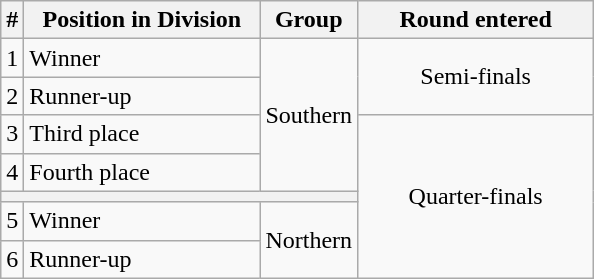<table class="wikitable" style="text-align: center; font-size: 100%;">
<tr>
<th>#</th>
<th width=150>Position in Division</th>
<th>Group</th>
<th width=150>Round entered</th>
</tr>
<tr>
<td>1</td>
<td align=left>Winner</td>
<td rowspan=4>Southern</td>
<td rowspan=2>Semi-finals</td>
</tr>
<tr>
<td>2</td>
<td align=left>Runner-up</td>
</tr>
<tr>
<td>3</td>
<td align=left>Third place</td>
<td rowspan=5>Quarter-finals</td>
</tr>
<tr>
<td>4</td>
<td align=left>Fourth place</td>
</tr>
<tr>
<th colspan=3></th>
</tr>
<tr>
<td>5</td>
<td align=left>Winner</td>
<td rowspan=3>Northern</td>
</tr>
<tr>
<td>6</td>
<td align=left>Runner-up</td>
</tr>
</table>
